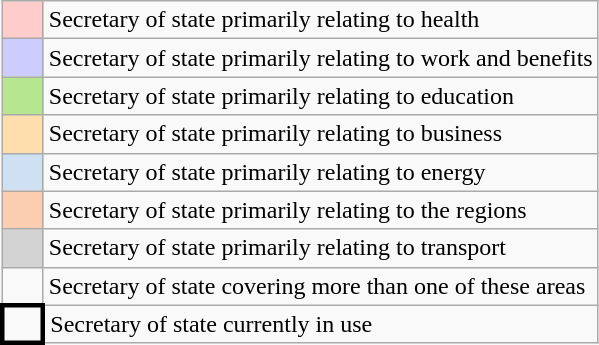<table class="wikitable">
<tr>
<td style="background:#FFCCCC;width:20px"></td>
<td>Secretary of state primarily relating to health</td>
</tr>
<tr>
<td style="background:#CCCCFF;"></td>
<td>Secretary of state primarily relating to work and benefits</td>
</tr>
<tr>
<td style="background:#b7e690;"></td>
<td>Secretary of state primarily relating to education</td>
</tr>
<tr>
<td style="background:#ffdead;"></td>
<td>Secretary of state primarily relating to business</td>
</tr>
<tr>
<td style="background:#CEE0F2"></td>
<td>Secretary of state primarily relating to energy</td>
</tr>
<tr>
<td style="background:#FBCEB1"></td>
<td>Secretary of state primarily relating to the regions</td>
</tr>
<tr>
<td style="background:lightgrey;"></td>
<td>Secretary of state primarily relating to transport</td>
</tr>
<tr>
<td></td>
<td>Secretary of state covering more than one of these areas</td>
</tr>
<tr>
<td style="border-width:3px 3px 3px 3px;border-color:black"></td>
<td>Secretary of state currently in use</td>
</tr>
</table>
